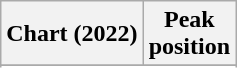<table class="wikitable sortable plainrowheaders" style="text-align:center">
<tr>
<th scope="col">Chart (2022)</th>
<th scope="col">Peak<br>position</th>
</tr>
<tr>
</tr>
<tr>
</tr>
</table>
